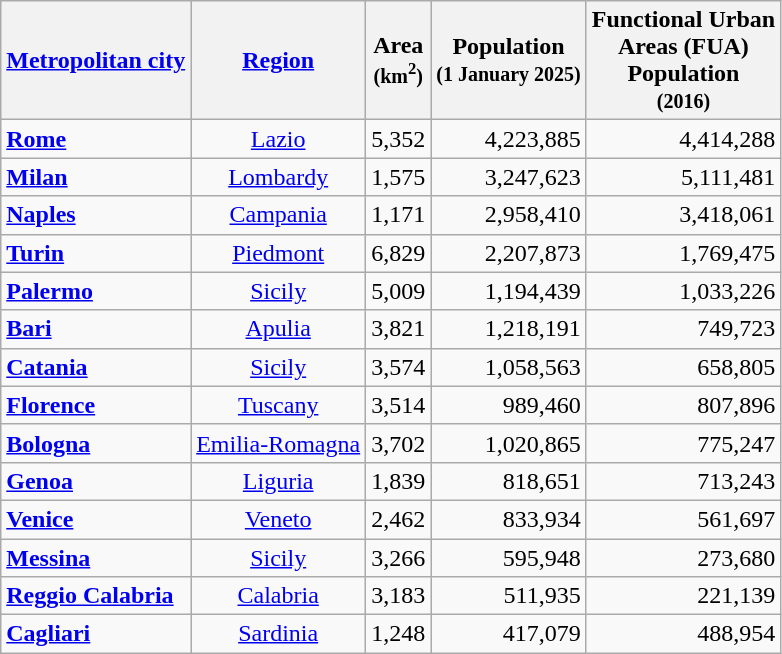<table class="wikitable sortable" style="text-align:left;">
<tr>
<th><a href='#'>Metropolitan city</a></th>
<th><a href='#'>Region</a></th>
<th>Area<br><small>(km<sup>2</sup>)</small></th>
<th>Population<br><small>(1 January 2025)</small></th>
<th>Functional Urban<br>Areas (FUA)<br>Population<br><small>(2016)</small></th>
</tr>
<tr>
<td><strong><a href='#'>Rome</a></strong></td>
<td align="center"><a href='#'>Lazio</a></td>
<td align="right">5,352</td>
<td align="right">4,223,885</td>
<td align="right">4,414,288</td>
</tr>
<tr>
<td><strong><a href='#'>Milan</a></strong></td>
<td align="center"><a href='#'>Lombardy</a></td>
<td align="right">1,575</td>
<td align="right">3,247,623</td>
<td align="right">5,111,481</td>
</tr>
<tr>
<td><strong><a href='#'>Naples</a></strong></td>
<td align="center"><a href='#'>Campania</a></td>
<td align="right">1,171</td>
<td align="right">2,958,410</td>
<td align="right">3,418,061</td>
</tr>
<tr>
<td><strong><a href='#'>Turin</a></strong></td>
<td align="center"><a href='#'>Piedmont</a></td>
<td align="right">6,829</td>
<td align="right">2,207,873</td>
<td align="right">1,769,475</td>
</tr>
<tr>
<td><strong><a href='#'>Palermo</a></strong></td>
<td align="center"><a href='#'>Sicily</a></td>
<td align="right">5,009</td>
<td align="right">1,194,439</td>
<td align="right">1,033,226</td>
</tr>
<tr>
<td><strong><a href='#'>Bari</a></strong></td>
<td align="center"><a href='#'>Apulia</a></td>
<td align="right">3,821</td>
<td align="right">1,218,191</td>
<td align="right">749,723</td>
</tr>
<tr>
<td><strong><a href='#'>Catania</a></strong></td>
<td align="center"><a href='#'>Sicily</a></td>
<td align="right">3,574</td>
<td align="right">1,058,563</td>
<td align="right">658,805</td>
</tr>
<tr>
<td><strong><a href='#'>Florence</a></strong></td>
<td align="center"><a href='#'>Tuscany</a></td>
<td align="right">3,514</td>
<td align="right">989,460</td>
<td align="right">807,896</td>
</tr>
<tr>
<td><strong><a href='#'>Bologna</a></strong></td>
<td align="center"><a href='#'>Emilia-Romagna</a></td>
<td align="right">3,702</td>
<td align="right">1,020,865</td>
<td align="right">775,247</td>
</tr>
<tr>
<td><strong><a href='#'>Genoa</a></strong></td>
<td align="center"><a href='#'>Liguria</a></td>
<td align="right">1,839</td>
<td align="right">818,651</td>
<td align="right">713,243</td>
</tr>
<tr>
<td><strong><a href='#'>Venice</a></strong></td>
<td align="center"><a href='#'>Veneto</a></td>
<td align="right">2,462</td>
<td align="right">833,934</td>
<td align="right">561,697</td>
</tr>
<tr>
<td><strong><a href='#'>Messina</a></strong></td>
<td align="center"><a href='#'>Sicily</a></td>
<td align="right">3,266</td>
<td align="right">595,948</td>
<td align="right">273,680</td>
</tr>
<tr>
<td><strong><a href='#'>Reggio Calabria</a></strong></td>
<td align="center"><a href='#'>Calabria</a></td>
<td align="right">3,183</td>
<td align="right">511,935</td>
<td align="right">221,139</td>
</tr>
<tr>
<td><strong><a href='#'>Cagliari</a></strong></td>
<td align="center"><a href='#'>Sardinia</a></td>
<td align="right">1,248</td>
<td align="right">417,079</td>
<td align="right">488,954</td>
</tr>
</table>
